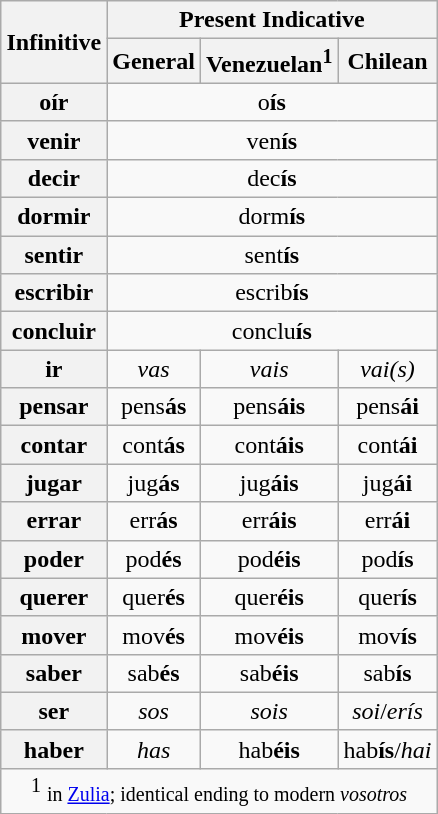<table class="wikitable" style="margin:1em auto 1em auto;text-align:center">
<tr>
<th rowspan="2" style="text-align:center;">Infinitive</th>
<th colspan="3" style="text-align:center;">Present Indicative</th>
</tr>
<tr>
<th style="text-align:center;">General</th>
<th style="text-align:center;">Venezuelan<sup>1</sup></th>
<th style="text-align:center;">Chilean</th>
</tr>
<tr>
<th>o<strong>ír</strong></th>
<td colspan=3 style="text-align:center;">o<strong>ís</strong></td>
</tr>
<tr>
<th>ven<strong>ir</strong></th>
<td colspan=3 style="text-align:center;">ven<strong>ís</strong></td>
</tr>
<tr>
<th>dec<strong>ir</strong></th>
<td colspan=3 style="text-align:center;">dec<strong>ís</strong></td>
</tr>
<tr>
<th>dorm<strong>ir</strong></th>
<td colspan=3 style="text-align:center;">dorm<strong>ís</strong></td>
</tr>
<tr>
<th>sent<strong>ir</strong></th>
<td colspan=3>sent<strong>ís</strong></td>
</tr>
<tr>
<th>escrib<strong>ir</strong></th>
<td colspan=3>escrib<strong>ís</strong></td>
</tr>
<tr>
<th>conclu<strong>ir</strong></th>
<td colspan=3>conclu<strong>ís</strong></td>
</tr>
<tr>
<th><strong>ir</strong></th>
<td><em>vas</em></td>
<td><em>vais</em></td>
<td><em>vai(s)</em></td>
</tr>
<tr>
<th>pens<strong>ar</strong></th>
<td>pens<strong>ás</strong></td>
<td>pens<strong>áis</strong></td>
<td>pens<strong>ái</strong></td>
</tr>
<tr>
<th>cont<strong>ar</strong></th>
<td>cont<strong>ás</strong></td>
<td>cont<strong>áis</strong></td>
<td>cont<strong>ái</strong></td>
</tr>
<tr>
<th>jug<strong>ar</strong></th>
<td>jug<strong>ás</strong></td>
<td>jug<strong>áis</strong></td>
<td>jug<strong>ái</strong></td>
</tr>
<tr>
<th>err<strong>ar</strong></th>
<td>err<strong>ás</strong></td>
<td>err<strong>áis</strong></td>
<td>err<strong>ái</strong></td>
</tr>
<tr>
<th>pod<strong>er</strong></th>
<td>pod<strong>és</strong></td>
<td>pod<strong>éis</strong></td>
<td>pod<strong>ís</strong></td>
</tr>
<tr>
<th>quer<strong>er</strong></th>
<td>quer<strong>és</strong></td>
<td>quer<strong>éis</strong></td>
<td>quer<strong>ís</strong></td>
</tr>
<tr>
<th>mov<strong>er</strong></th>
<td>mov<strong>és</strong></td>
<td>mov<strong>éis</strong></td>
<td>mov<strong>ís</strong></td>
</tr>
<tr>
<th>sab<strong>er</strong></th>
<td>sab<strong>és</strong></td>
<td>sab<strong>éis</strong></td>
<td>sab<strong>ís</strong></td>
</tr>
<tr>
<th>s<strong>er</strong></th>
<td><em>sos</em></td>
<td><em>sois</em></td>
<td><em>soi</em>/<em>erís</em></td>
</tr>
<tr>
<th>hab<strong>er</strong></th>
<td><em>has</em></td>
<td>hab<strong>éis</strong></td>
<td>hab<strong>ís</strong>/<em>hai</em></td>
</tr>
<tr>
<td colspan=4><sup>1</sup> <small>in <a href='#'>Zulia</a>; identical ending to modern <em>vosotros</em></small></td>
</tr>
</table>
